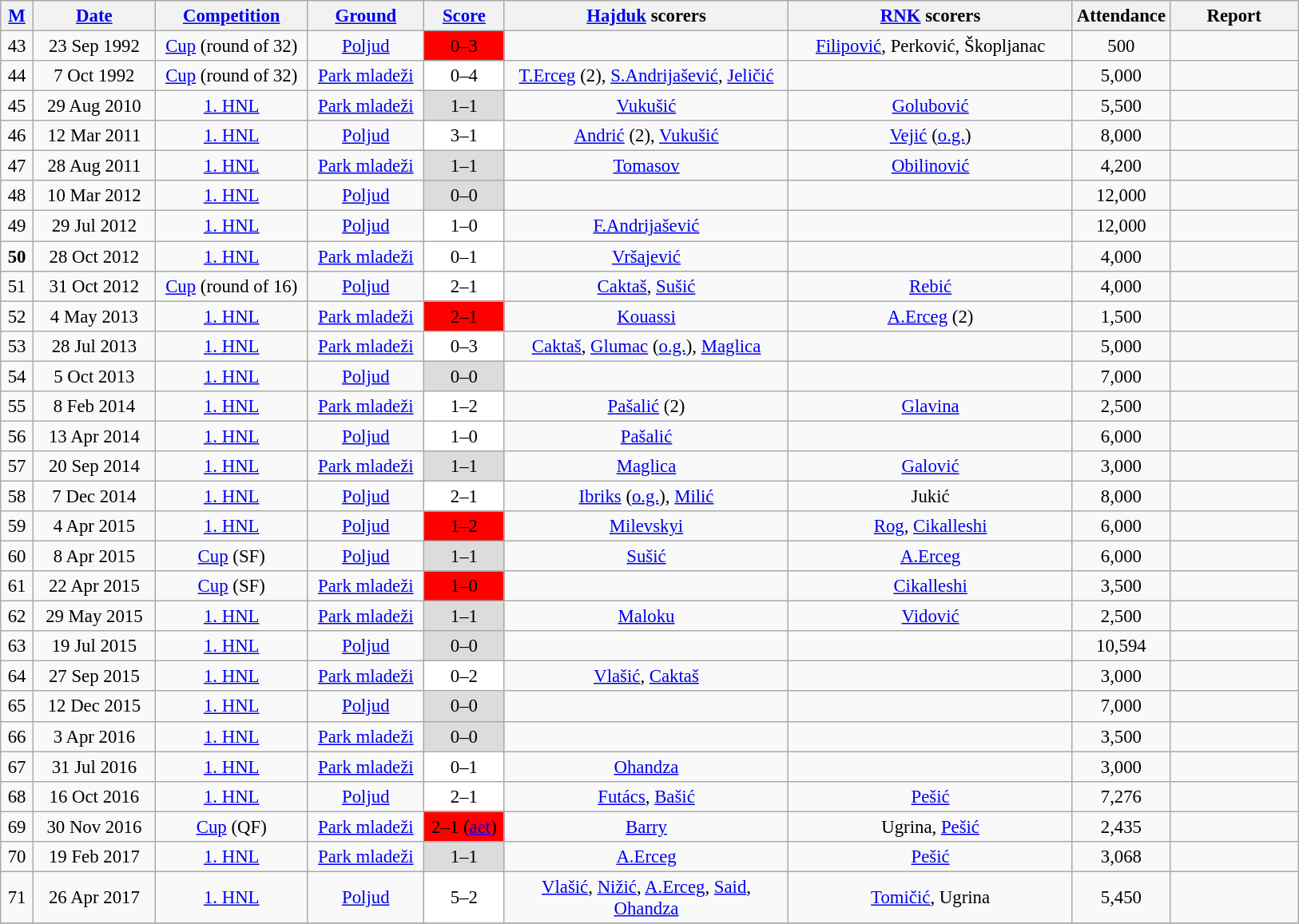<table class="wikitable sortable" style="text-align: center; font-size:95%;">
<tr>
<th width="20"><a href='#'>M</a></th>
<th width="95"><a href='#'>Date</a></th>
<th width="120"><a href='#'>Competition</a></th>
<th width="90"><a href='#'>Ground</a></th>
<th width="60"><a href='#'>Score</a></th>
<th width="230"><a href='#'>Hajduk</a> scorers</th>
<th width="230"><a href='#'>RNK</a> scorers</th>
<th width="40">Attendance</th>
<th width="100">Report</th>
</tr>
<tr>
<td>43</td>
<td>23 Sep 1992</td>
<td><a href='#'>Cup</a> (round of 32)</td>
<td><a href='#'>Poljud</a></td>
<td style="background-color:#FF0000">0–3</td>
<td></td>
<td><a href='#'>Filipović</a>, Perković, Škopljanac</td>
<td>500</td>
<td></td>
</tr>
<tr>
<td>44</td>
<td>7 Oct 1992</td>
<td><a href='#'>Cup</a> (round of 32)</td>
<td><a href='#'>Park mladeži</a></td>
<td style="background-color:#FFFFFF">0–4</td>
<td><a href='#'>T.Erceg</a> (2), <a href='#'>S.Andrijašević</a>, <a href='#'>Jeličić</a></td>
<td></td>
<td>5,000</td>
<td></td>
</tr>
<tr>
<td>45</td>
<td>29 Aug 2010</td>
<td><a href='#'>1. HNL</a></td>
<td><a href='#'>Park mladeži</a></td>
<td style="background-color:#DCDCDC">1–1</td>
<td><a href='#'>Vukušić</a></td>
<td><a href='#'>Golubović</a></td>
<td>5,500</td>
<td></td>
</tr>
<tr>
<td>46</td>
<td>12 Mar 2011</td>
<td><a href='#'>1. HNL</a></td>
<td><a href='#'>Poljud</a></td>
<td style="background-color:#FFFFFF">3–1</td>
<td><a href='#'>Andrić</a> (2), <a href='#'>Vukušić</a></td>
<td><a href='#'>Vejić</a> (<a href='#'>o.g.</a>)</td>
<td>8,000</td>
<td></td>
</tr>
<tr>
<td>47</td>
<td>28 Aug 2011</td>
<td><a href='#'>1. HNL</a></td>
<td><a href='#'>Park mladeži</a></td>
<td style="background-color:#DCDCDC">1–1</td>
<td><a href='#'>Tomasov</a></td>
<td><a href='#'>Obilinović</a></td>
<td>4,200</td>
<td></td>
</tr>
<tr>
<td>48</td>
<td>10 Mar 2012</td>
<td><a href='#'>1. HNL</a></td>
<td><a href='#'>Poljud</a></td>
<td style="background-color:#DCDCDC">0–0</td>
<td></td>
<td></td>
<td>12,000</td>
<td></td>
</tr>
<tr>
<td>49</td>
<td>29 Jul 2012</td>
<td><a href='#'>1. HNL</a></td>
<td><a href='#'>Poljud</a></td>
<td style="background-color:#FFFFFF">1–0</td>
<td><a href='#'>F.Andrijašević</a></td>
<td></td>
<td>12,000</td>
<td></td>
</tr>
<tr>
<td><strong>50</strong></td>
<td>28 Oct 2012</td>
<td><a href='#'>1. HNL</a></td>
<td><a href='#'>Park mladeži</a></td>
<td style="background-color:#FFFFFF">0–1</td>
<td><a href='#'>Vršajević</a></td>
<td></td>
<td>4,000</td>
<td></td>
</tr>
<tr>
<td>51</td>
<td>31 Oct 2012</td>
<td><a href='#'>Cup</a> (round of 16)</td>
<td><a href='#'>Poljud</a></td>
<td style="background-color:#FFFFFF">2–1</td>
<td><a href='#'>Caktaš</a>, <a href='#'>Sušić</a></td>
<td><a href='#'>Rebić</a></td>
<td>4,000</td>
<td></td>
</tr>
<tr>
<td>52</td>
<td>4 May 2013</td>
<td><a href='#'>1. HNL</a></td>
<td><a href='#'>Park mladeži</a></td>
<td style="background-color:#FF0000">2–1</td>
<td><a href='#'>Kouassi</a></td>
<td><a href='#'>A.Erceg</a> (2)</td>
<td>1,500</td>
<td></td>
</tr>
<tr>
<td>53</td>
<td>28 Jul 2013</td>
<td><a href='#'>1. HNL</a></td>
<td><a href='#'>Park mladeži</a></td>
<td style="background-color:#FFFFFF">0–3</td>
<td><a href='#'>Caktaš</a>, <a href='#'>Glumac</a> (<a href='#'>o.g.</a>), <a href='#'>Maglica</a></td>
<td></td>
<td>5,000</td>
<td></td>
</tr>
<tr>
<td>54</td>
<td>5 Oct 2013</td>
<td><a href='#'>1. HNL</a></td>
<td><a href='#'>Poljud</a></td>
<td style="background-color:#DCDCDC">0–0</td>
<td></td>
<td></td>
<td>7,000</td>
<td></td>
</tr>
<tr>
<td>55</td>
<td>8 Feb 2014</td>
<td><a href='#'>1. HNL</a></td>
<td><a href='#'>Park mladeži</a></td>
<td style="background-color:#FFFFFF">1–2</td>
<td><a href='#'>Pašalić</a> (2)</td>
<td><a href='#'>Glavina</a></td>
<td>2,500</td>
<td></td>
</tr>
<tr>
<td>56</td>
<td>13 Apr 2014</td>
<td><a href='#'>1. HNL</a></td>
<td><a href='#'>Poljud</a></td>
<td style="background-color:#FFFFFF">1–0</td>
<td><a href='#'>Pašalić</a></td>
<td></td>
<td>6,000</td>
<td></td>
</tr>
<tr>
<td>57</td>
<td>20 Sep 2014</td>
<td><a href='#'>1. HNL</a></td>
<td><a href='#'>Park mladeži</a></td>
<td style="background-color:#DCDCDC">1–1</td>
<td><a href='#'>Maglica</a></td>
<td><a href='#'>Galović</a></td>
<td>3,000</td>
<td></td>
</tr>
<tr>
<td>58</td>
<td>7 Dec 2014</td>
<td><a href='#'>1. HNL</a></td>
<td><a href='#'>Poljud</a></td>
<td style="background-color:#FFFFFF">2–1</td>
<td><a href='#'>Ibriks</a> (<a href='#'>o.g.</a>), <a href='#'>Milić</a></td>
<td>Jukić</td>
<td>8,000</td>
<td></td>
</tr>
<tr>
<td>59</td>
<td>4 Apr 2015</td>
<td><a href='#'>1. HNL</a></td>
<td><a href='#'>Poljud</a></td>
<td style="background-color:#FF0000">1–2</td>
<td><a href='#'>Milevskyi</a></td>
<td><a href='#'>Rog</a>, <a href='#'>Cikalleshi</a></td>
<td>6,000</td>
<td></td>
</tr>
<tr>
<td>60</td>
<td>8 Apr 2015</td>
<td><a href='#'>Cup</a> (SF)</td>
<td><a href='#'>Poljud</a></td>
<td style="background-color:#DCDCDC">1–1</td>
<td><a href='#'>Sušić</a></td>
<td><a href='#'>A.Erceg</a></td>
<td>6,000</td>
<td></td>
</tr>
<tr>
<td>61</td>
<td>22 Apr 2015</td>
<td><a href='#'>Cup</a> (SF)</td>
<td><a href='#'>Park mladeži</a></td>
<td style="background-color:#FF0000">1–0</td>
<td></td>
<td><a href='#'>Cikalleshi</a></td>
<td>3,500</td>
<td></td>
</tr>
<tr>
<td>62</td>
<td>29 May 2015</td>
<td><a href='#'>1. HNL</a></td>
<td><a href='#'>Park mladeži</a></td>
<td style="background-color:#DCDCDC">1–1</td>
<td><a href='#'>Maloku</a></td>
<td><a href='#'>Vidović</a></td>
<td>2,500</td>
<td></td>
</tr>
<tr>
<td>63</td>
<td>19 Jul 2015</td>
<td><a href='#'>1. HNL</a></td>
<td><a href='#'>Poljud</a></td>
<td style="background-color:#DCDCDC">0–0</td>
<td></td>
<td></td>
<td>10,594</td>
<td></td>
</tr>
<tr>
<td>64</td>
<td>27 Sep 2015</td>
<td><a href='#'>1. HNL</a></td>
<td><a href='#'>Park mladeži</a></td>
<td style="background-color:#FFFFFF">0–2</td>
<td><a href='#'>Vlašić</a>, <a href='#'>Caktaš</a></td>
<td></td>
<td>3,000</td>
<td></td>
</tr>
<tr>
<td>65</td>
<td>12 Dec 2015</td>
<td><a href='#'>1. HNL</a></td>
<td><a href='#'>Poljud</a></td>
<td style="background-color:#DCDCDC">0–0</td>
<td></td>
<td></td>
<td>7,000</td>
<td></td>
</tr>
<tr>
<td>66</td>
<td>3 Apr 2016</td>
<td><a href='#'>1. HNL</a></td>
<td><a href='#'>Park mladeži</a></td>
<td style="background-color:#DCDCDC">0–0</td>
<td></td>
<td></td>
<td>3,500</td>
<td></td>
</tr>
<tr>
<td>67</td>
<td>31 Jul 2016</td>
<td><a href='#'>1. HNL</a></td>
<td><a href='#'>Park mladeži</a></td>
<td style="background-color:#FFFFFF">0–1</td>
<td><a href='#'>Ohandza</a></td>
<td></td>
<td>3,000</td>
<td></td>
</tr>
<tr>
<td>68</td>
<td>16 Oct 2016</td>
<td><a href='#'>1. HNL</a></td>
<td><a href='#'>Poljud</a></td>
<td style="background-color:#FFFFFF">2–1</td>
<td><a href='#'>Futács</a>, <a href='#'>Bašić</a></td>
<td><a href='#'>Pešić</a></td>
<td>7,276</td>
<td></td>
</tr>
<tr>
<td>69</td>
<td>30 Nov 2016</td>
<td><a href='#'>Cup</a> (QF)</td>
<td><a href='#'>Park mladeži</a></td>
<td style="background-color:#FF0000">2–1 (<a href='#'>aet</a>)</td>
<td><a href='#'>Barry</a></td>
<td>Ugrina, <a href='#'>Pešić</a></td>
<td>2,435</td>
<td></td>
</tr>
<tr>
<td>70</td>
<td>19 Feb 2017</td>
<td><a href='#'>1. HNL</a></td>
<td><a href='#'>Park mladeži</a></td>
<td style="background-color:#DCDCDC">1–1</td>
<td><a href='#'>A.Erceg</a></td>
<td><a href='#'>Pešić</a></td>
<td>3,068</td>
<td></td>
</tr>
<tr>
<td>71</td>
<td>26 Apr 2017</td>
<td><a href='#'>1. HNL</a></td>
<td><a href='#'>Poljud</a></td>
<td style="background-color:#FFFFFF">5–2</td>
<td><a href='#'>Vlašić</a>, <a href='#'>Nižić</a>, <a href='#'>A.Erceg</a>, <a href='#'>Said</a>, <a href='#'>Ohandza</a></td>
<td><a href='#'>Tomičić</a>, Ugrina</td>
<td>5,450</td>
<td></td>
</tr>
<tr>
</tr>
</table>
